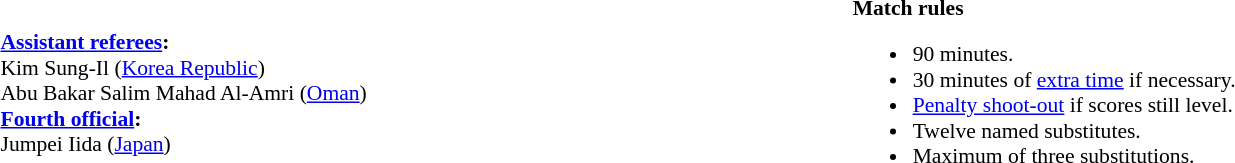<table width=100% style="font-size: 90%">
<tr>
<td><br><strong><a href='#'>Assistant referees</a>:</strong>
<br>Kim Sung-Il (<a href='#'>Korea Republic</a>)
<br>Abu Bakar Salim Mahad Al-Amri (<a href='#'>Oman</a>)
<br><strong><a href='#'>Fourth official</a>:</strong>
<br>Jumpei Iida (<a href='#'>Japan</a>)</td>
<td width=55% valign=top><br><strong>Match rules</strong><ul><li>90 minutes.</li><li>30 minutes of <a href='#'>extra time</a> if necessary.</li><li><a href='#'>Penalty shoot-out</a> if scores still level.</li><li>Twelve named substitutes.</li><li>Maximum of three substitutions.</li></ul></td>
</tr>
</table>
